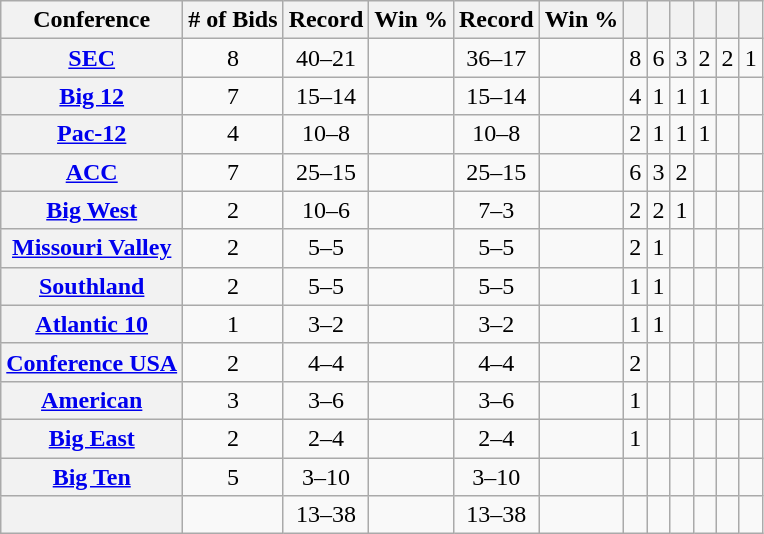<table class="wikitable sortable plainrowheaders" style="text-align:center">
<tr>
<th scope="col">Conference</th>
<th scope="col"># of Bids</th>
<th scope="col">Record</th>
<th scope="col">Win %</th>
<th scope="col"> Record</th>
<th scope="col"> Win %</th>
<th scope="col"></th>
<th scope="col"></th>
<th scope="col"></th>
<th scope="col"></th>
<th scope="col"></th>
<th scope="col"></th>
</tr>
<tr>
<th scope="row"><a href='#'>SEC</a></th>
<td>8</td>
<td>40–21</td>
<td></td>
<td>36–17</td>
<td></td>
<td>8</td>
<td>6</td>
<td>3</td>
<td>2</td>
<td>2</td>
<td>1</td>
</tr>
<tr>
<th scope="row"><a href='#'>Big 12</a></th>
<td>7</td>
<td>15–14</td>
<td></td>
<td>15–14</td>
<td></td>
<td>4</td>
<td>1</td>
<td>1</td>
<td>1</td>
<td></td>
<td></td>
</tr>
<tr>
<th scope="row"><a href='#'>Pac-12</a></th>
<td>4</td>
<td>10–8</td>
<td></td>
<td>10–8</td>
<td></td>
<td>2</td>
<td>1</td>
<td>1</td>
<td>1</td>
<td></td>
<td></td>
</tr>
<tr>
<th scope="row"><a href='#'>ACC</a></th>
<td>7</td>
<td>25–15</td>
<td></td>
<td>25–15</td>
<td></td>
<td>6</td>
<td>3</td>
<td>2</td>
<td></td>
<td></td>
<td></td>
</tr>
<tr>
<th scope="row"><a href='#'>Big West</a></th>
<td>2</td>
<td>10–6</td>
<td></td>
<td>7–3</td>
<td></td>
<td>2</td>
<td>2</td>
<td>1</td>
<td></td>
<td></td>
<td></td>
</tr>
<tr>
<th scope="row"><a href='#'>Missouri Valley</a></th>
<td>2</td>
<td>5–5</td>
<td></td>
<td>5–5</td>
<td></td>
<td>2</td>
<td>1</td>
<td></td>
<td></td>
<td></td>
<td></td>
</tr>
<tr>
<th scope="row"><a href='#'>Southland</a></th>
<td>2</td>
<td>5–5</td>
<td></td>
<td>5–5</td>
<td></td>
<td>1</td>
<td>1</td>
<td></td>
<td></td>
<td></td>
<td></td>
</tr>
<tr>
<th scope="row"><a href='#'>Atlantic 10</a></th>
<td>1</td>
<td>3–2</td>
<td></td>
<td>3–2</td>
<td></td>
<td>1</td>
<td>1</td>
<td></td>
<td></td>
<td></td>
<td></td>
</tr>
<tr>
<th scope="row"><a href='#'>Conference USA</a></th>
<td>2</td>
<td>4–4</td>
<td></td>
<td>4–4</td>
<td></td>
<td>2</td>
<td></td>
<td></td>
<td></td>
<td></td>
<td></td>
</tr>
<tr>
<th scope="row"><a href='#'>American</a></th>
<td>3</td>
<td>3–6</td>
<td></td>
<td>3–6</td>
<td></td>
<td>1</td>
<td></td>
<td></td>
<td></td>
<td></td>
<td></td>
</tr>
<tr>
<th scope="row"><a href='#'>Big East</a></th>
<td>2</td>
<td>2–4</td>
<td></td>
<td>2–4</td>
<td></td>
<td>1</td>
<td></td>
<td></td>
<td></td>
<td></td>
<td></td>
</tr>
<tr>
<th scope="row"><a href='#'>Big Ten</a></th>
<td>5</td>
<td>3–10</td>
<td></td>
<td>3–10</td>
<td></td>
<td></td>
<td></td>
<td></td>
<td></td>
<td></td>
<td></td>
</tr>
<tr>
<th scope="row"></th>
<td></td>
<td>13–38</td>
<td></td>
<td>13–38</td>
<td></td>
<td></td>
<td></td>
<td></td>
<td></td>
<td></td>
<td></td>
</tr>
</table>
